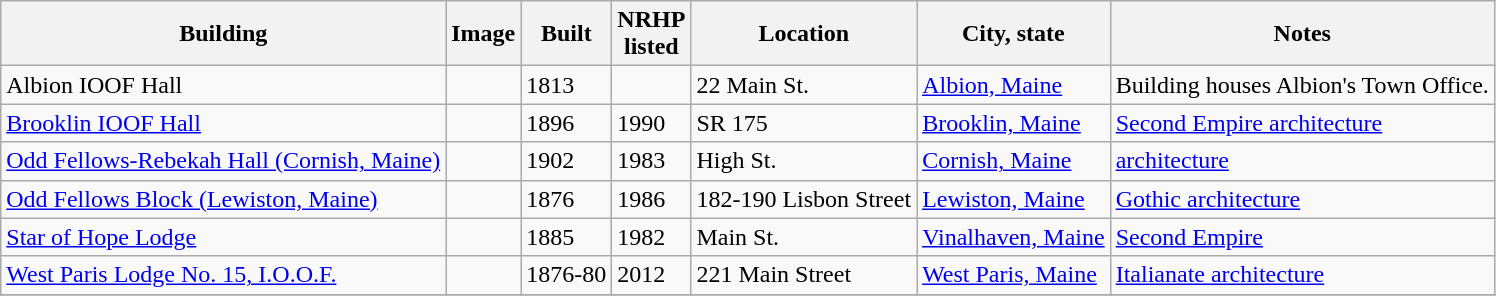<table class="wikitable sortable">
<tr>
<th>Building<br></th>
<th class="unsortable">Image</th>
<th>Built</th>
<th>NRHP<br>listed</th>
<th>Location</th>
<th>City, state</th>
<th class="unsortable">Notes</th>
</tr>
<tr>
<td>Albion IOOF Hall</td>
<td></td>
<td>1813</td>
<td></td>
<td>22 Main St.</td>
<td><a href='#'>Albion, Maine</a></td>
<td>Building houses Albion's Town Office.</td>
</tr>
<tr>
<td><a href='#'>Brooklin IOOF Hall</a></td>
<td></td>
<td>1896</td>
<td>1990</td>
<td>SR 175<br><small></small></td>
<td><a href='#'>Brooklin, Maine</a></td>
<td><a href='#'>Second Empire architecture</a></td>
</tr>
<tr>
<td><a href='#'>Odd Fellows-Rebekah Hall (Cornish, Maine)</a></td>
<td></td>
<td>1902</td>
<td>1983</td>
<td>High St.<br><small></small></td>
<td><a href='#'>Cornish, Maine</a></td>
<td><a href='#'>architecture</a></td>
</tr>
<tr>
<td><a href='#'>Odd Fellows Block (Lewiston, Maine)</a></td>
<td></td>
<td>1876</td>
<td>1986</td>
<td>182-190 Lisbon Street<br><small></small></td>
<td><a href='#'>Lewiston, Maine</a></td>
<td><a href='#'>Gothic architecture</a></td>
</tr>
<tr>
<td><a href='#'>Star of Hope Lodge</a></td>
<td></td>
<td>1885</td>
<td>1982</td>
<td>Main St.<br><small></small></td>
<td><a href='#'>Vinalhaven, Maine</a></td>
<td><a href='#'>Second Empire</a></td>
</tr>
<tr>
<td><a href='#'>West Paris Lodge No. 15, I.O.O.F.</a></td>
<td></td>
<td>1876-80</td>
<td>2012</td>
<td>221 Main Street<br><small></small></td>
<td><a href='#'>West Paris, Maine</a></td>
<td><a href='#'>Italianate architecture</a></td>
</tr>
<tr>
</tr>
</table>
